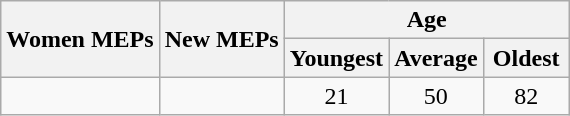<table class="wikitable">
<tr>
<th rowspan=2>Women MEPs</th>
<th rowspan=2>New MEPs</th>
<th colspan=3>Age</th>
</tr>
<tr>
<th>Youngest</th>
<th>Average</th>
<th>Oldest</th>
</tr>
<tr>
<td></td>
<td></td>
<td align="center" style="width:50px;">21</td>
<td align="center" style="width:50px;">50</td>
<td align="center" style="width:50px;">82</td>
</tr>
</table>
